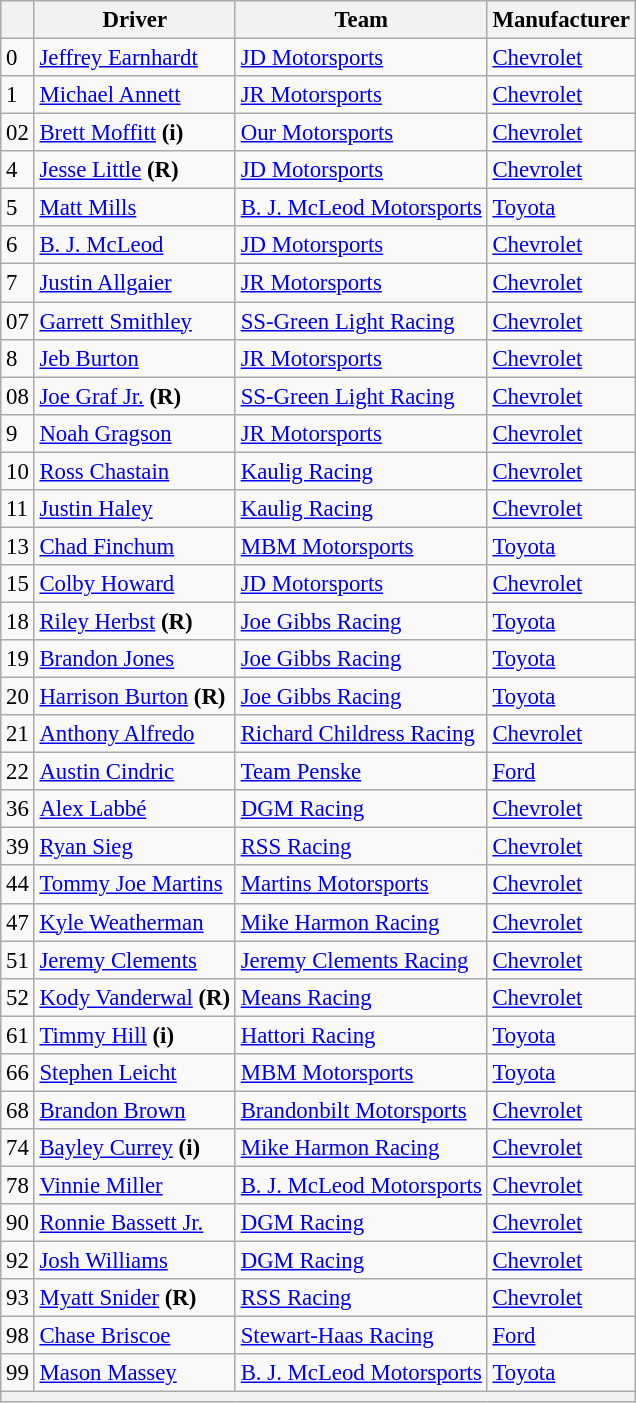<table class="wikitable" style="font-size:95%">
<tr>
<th></th>
<th>Driver</th>
<th>Team</th>
<th>Manufacturer</th>
</tr>
<tr>
<td>0</td>
<td><a href='#'>Jeffrey Earnhardt</a></td>
<td><a href='#'>JD Motorsports</a></td>
<td><a href='#'>Chevrolet</a></td>
</tr>
<tr>
<td>1</td>
<td><a href='#'>Michael Annett</a></td>
<td><a href='#'>JR Motorsports</a></td>
<td><a href='#'>Chevrolet</a></td>
</tr>
<tr>
<td>02</td>
<td><a href='#'>Brett Moffitt</a> <strong>(i)</strong></td>
<td><a href='#'>Our Motorsports</a></td>
<td><a href='#'>Chevrolet</a></td>
</tr>
<tr>
<td>4</td>
<td><a href='#'>Jesse Little</a> <strong>(R)</strong></td>
<td><a href='#'>JD Motorsports</a></td>
<td><a href='#'>Chevrolet</a></td>
</tr>
<tr>
<td>5</td>
<td><a href='#'>Matt Mills</a></td>
<td><a href='#'>B. J. McLeod Motorsports</a></td>
<td><a href='#'>Toyota</a></td>
</tr>
<tr>
<td>6</td>
<td><a href='#'>B. J. McLeod</a></td>
<td><a href='#'>JD Motorsports</a></td>
<td><a href='#'>Chevrolet</a></td>
</tr>
<tr>
<td>7</td>
<td><a href='#'>Justin Allgaier</a></td>
<td><a href='#'>JR Motorsports</a></td>
<td><a href='#'>Chevrolet</a></td>
</tr>
<tr>
<td>07</td>
<td><a href='#'>Garrett Smithley</a></td>
<td><a href='#'>SS-Green Light Racing</a></td>
<td><a href='#'>Chevrolet</a></td>
</tr>
<tr>
<td>8</td>
<td><a href='#'>Jeb Burton</a></td>
<td><a href='#'>JR Motorsports</a></td>
<td><a href='#'>Chevrolet</a></td>
</tr>
<tr>
<td>08</td>
<td><a href='#'>Joe Graf Jr.</a> <strong>(R)</strong></td>
<td><a href='#'>SS-Green Light Racing</a></td>
<td><a href='#'>Chevrolet</a></td>
</tr>
<tr>
<td>9</td>
<td><a href='#'>Noah Gragson</a></td>
<td><a href='#'>JR Motorsports</a></td>
<td><a href='#'>Chevrolet</a></td>
</tr>
<tr>
<td>10</td>
<td><a href='#'>Ross Chastain</a></td>
<td><a href='#'>Kaulig Racing</a></td>
<td><a href='#'>Chevrolet</a></td>
</tr>
<tr>
<td>11</td>
<td><a href='#'>Justin Haley</a></td>
<td><a href='#'>Kaulig Racing</a></td>
<td><a href='#'>Chevrolet</a></td>
</tr>
<tr>
<td>13</td>
<td><a href='#'>Chad Finchum</a></td>
<td><a href='#'>MBM Motorsports</a></td>
<td><a href='#'>Toyota</a></td>
</tr>
<tr>
<td>15</td>
<td><a href='#'>Colby Howard</a></td>
<td><a href='#'>JD Motorsports</a></td>
<td><a href='#'>Chevrolet</a></td>
</tr>
<tr>
<td>18</td>
<td><a href='#'>Riley Herbst</a> <strong>(R)</strong></td>
<td><a href='#'>Joe Gibbs Racing</a></td>
<td><a href='#'>Toyota</a></td>
</tr>
<tr>
<td>19</td>
<td><a href='#'>Brandon Jones</a></td>
<td><a href='#'>Joe Gibbs Racing</a></td>
<td><a href='#'>Toyota</a></td>
</tr>
<tr>
<td>20</td>
<td><a href='#'>Harrison Burton</a> <strong>(R)</strong></td>
<td><a href='#'>Joe Gibbs Racing</a></td>
<td><a href='#'>Toyota</a></td>
</tr>
<tr>
<td>21</td>
<td><a href='#'>Anthony Alfredo</a></td>
<td><a href='#'>Richard Childress Racing</a></td>
<td><a href='#'>Chevrolet</a></td>
</tr>
<tr>
<td>22</td>
<td><a href='#'>Austin Cindric</a></td>
<td><a href='#'>Team Penske</a></td>
<td><a href='#'>Ford</a></td>
</tr>
<tr>
<td>36</td>
<td><a href='#'>Alex Labbé</a></td>
<td><a href='#'>DGM Racing</a></td>
<td><a href='#'>Chevrolet</a></td>
</tr>
<tr>
<td>39</td>
<td><a href='#'>Ryan Sieg</a></td>
<td><a href='#'>RSS Racing</a></td>
<td><a href='#'>Chevrolet</a></td>
</tr>
<tr>
<td>44</td>
<td><a href='#'>Tommy Joe Martins</a></td>
<td><a href='#'>Martins Motorsports</a></td>
<td><a href='#'>Chevrolet</a></td>
</tr>
<tr>
<td>47</td>
<td><a href='#'>Kyle Weatherman</a></td>
<td><a href='#'>Mike Harmon Racing</a></td>
<td><a href='#'>Chevrolet</a></td>
</tr>
<tr>
<td>51</td>
<td><a href='#'>Jeremy Clements</a></td>
<td><a href='#'>Jeremy Clements Racing</a></td>
<td><a href='#'>Chevrolet</a></td>
</tr>
<tr>
<td>52</td>
<td><a href='#'>Kody Vanderwal</a> <strong>(R)</strong></td>
<td><a href='#'>Means Racing</a></td>
<td><a href='#'>Chevrolet</a></td>
</tr>
<tr>
<td>61</td>
<td><a href='#'>Timmy Hill</a> <strong>(i)</strong></td>
<td><a href='#'>Hattori Racing</a></td>
<td><a href='#'>Toyota</a></td>
</tr>
<tr>
<td>66</td>
<td><a href='#'>Stephen Leicht</a></td>
<td><a href='#'>MBM Motorsports</a></td>
<td><a href='#'>Toyota</a></td>
</tr>
<tr>
<td>68</td>
<td><a href='#'>Brandon Brown</a></td>
<td><a href='#'>Brandonbilt Motorsports</a></td>
<td><a href='#'>Chevrolet</a></td>
</tr>
<tr>
<td>74</td>
<td><a href='#'>Bayley Currey</a> <strong>(i)</strong></td>
<td><a href='#'>Mike Harmon Racing</a></td>
<td><a href='#'>Chevrolet</a></td>
</tr>
<tr>
<td>78</td>
<td><a href='#'>Vinnie Miller</a></td>
<td><a href='#'>B. J. McLeod Motorsports</a></td>
<td><a href='#'>Chevrolet</a></td>
</tr>
<tr>
<td>90</td>
<td><a href='#'>Ronnie Bassett Jr.</a></td>
<td><a href='#'>DGM Racing</a></td>
<td><a href='#'>Chevrolet</a></td>
</tr>
<tr>
<td>92</td>
<td><a href='#'>Josh Williams</a></td>
<td><a href='#'>DGM Racing</a></td>
<td><a href='#'>Chevrolet</a></td>
</tr>
<tr>
<td>93</td>
<td><a href='#'>Myatt Snider</a> <strong>(R)</strong></td>
<td><a href='#'>RSS Racing</a></td>
<td><a href='#'>Chevrolet</a></td>
</tr>
<tr>
<td>98</td>
<td><a href='#'>Chase Briscoe</a></td>
<td><a href='#'>Stewart-Haas Racing</a></td>
<td><a href='#'>Ford</a></td>
</tr>
<tr>
<td>99</td>
<td><a href='#'>Mason Massey</a></td>
<td><a href='#'>B. J. McLeod Motorsports</a></td>
<td><a href='#'>Toyota</a></td>
</tr>
<tr>
<th colspan="4"></th>
</tr>
</table>
